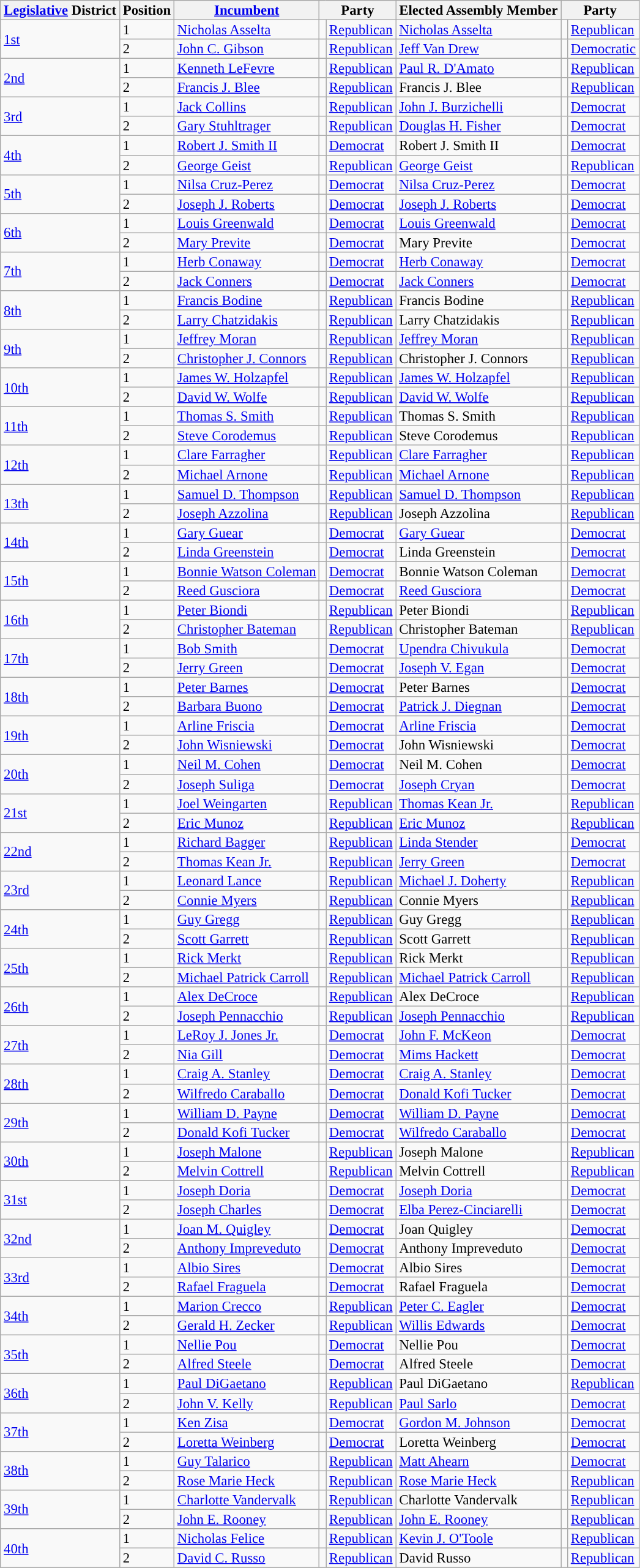<table class="sortable wikitable" style="font-size:95%;line-height:14px;">
<tr>
<th colspan="1" class="sortable"><a href='#'>Legislative</a> District</th>
<th colspan="1" class="sortable">Position</th>
<th class="unsortable"><a href='#'>Incumbent</a></th>
<th colspan="2">Party</th>
<th class="unsortable">Elected Assembly Member</th>
<th colspan="2">Party</th>
</tr>
<tr>
<td rowspan="2"><a href='#'>1st</a></td>
<td>1</td>
<td><a href='#'>Nicholas Asselta</a></td>
<td style="background:"></td>
<td><a href='#'>Republican</a></td>
<td><a href='#'>Nicholas Asselta</a></td>
<td style="background:"></td>
<td><a href='#'>Republican</a></td>
</tr>
<tr>
<td>2</td>
<td><a href='#'>John C. Gibson</a></td>
<td style="background:"></td>
<td><a href='#'>Republican</a></td>
<td><a href='#'>Jeff Van Drew</a></td>
<td style="background:"></td>
<td><a href='#'>Democratic</a></td>
</tr>
<tr>
<td rowspan="2"><a href='#'>2nd</a></td>
<td>1</td>
<td><a href='#'>Kenneth LeFevre</a></td>
<td style="background:"></td>
<td><a href='#'>Republican</a></td>
<td><a href='#'>Paul R. D'Amato</a></td>
<td style="background:"></td>
<td><a href='#'>Republican</a></td>
</tr>
<tr>
<td>2</td>
<td><a href='#'>Francis J. Blee</a></td>
<td style="background:"></td>
<td><a href='#'>Republican</a></td>
<td>Francis J. Blee</td>
<td style="background:"></td>
<td><a href='#'>Republican</a></td>
</tr>
<tr>
<td rowspan="2"><a href='#'>3rd</a></td>
<td>1</td>
<td><a href='#'>Jack Collins</a></td>
<td style="background:"></td>
<td><a href='#'>Republican</a></td>
<td><a href='#'>John J. Burzichelli</a></td>
<td style="background:"></td>
<td><a href='#'>Democrat</a></td>
</tr>
<tr>
<td>2</td>
<td><a href='#'>Gary Stuhltrager</a></td>
<td style="background:"></td>
<td><a href='#'>Republican</a></td>
<td><a href='#'>Douglas H. Fisher</a></td>
<td style="background:"></td>
<td><a href='#'>Democrat</a></td>
</tr>
<tr>
<td rowspan="2"><a href='#'>4th</a></td>
<td>1</td>
<td><a href='#'>Robert J. Smith II</a></td>
<td style="background:"></td>
<td><a href='#'>Democrat</a></td>
<td>Robert J. Smith II</td>
<td style="background:"></td>
<td><a href='#'>Democrat</a></td>
</tr>
<tr>
<td>2</td>
<td><a href='#'>George Geist</a></td>
<td style="background:"></td>
<td><a href='#'>Republican</a></td>
<td><a href='#'>George Geist</a></td>
<td style="background:"></td>
<td><a href='#'>Republican</a></td>
</tr>
<tr>
<td rowspan="2"><a href='#'>5th</a></td>
<td>1</td>
<td><a href='#'>Nilsa Cruz-Perez</a></td>
<td style="background:"></td>
<td><a href='#'>Democrat</a></td>
<td><a href='#'>Nilsa Cruz-Perez</a></td>
<td style="background:"></td>
<td><a href='#'>Democrat</a></td>
</tr>
<tr>
<td>2</td>
<td><a href='#'>Joseph J. Roberts</a></td>
<td style="background:"></td>
<td><a href='#'>Democrat</a></td>
<td><a href='#'>Joseph J. Roberts</a></td>
<td style="background:"></td>
<td><a href='#'>Democrat</a></td>
</tr>
<tr>
<td rowspan="2"><a href='#'>6th</a></td>
<td>1</td>
<td><a href='#'>Louis Greenwald</a></td>
<td style="background:"></td>
<td><a href='#'>Democrat</a></td>
<td><a href='#'>Louis Greenwald</a></td>
<td style="background:"></td>
<td><a href='#'>Democrat</a></td>
</tr>
<tr>
<td>2</td>
<td><a href='#'>Mary Previte</a></td>
<td style="background:"></td>
<td><a href='#'>Democrat</a></td>
<td>Mary Previte</td>
<td style="background:"></td>
<td><a href='#'>Democrat</a></td>
</tr>
<tr>
<td rowspan="2"><a href='#'>7th</a></td>
<td>1</td>
<td><a href='#'>Herb Conaway</a></td>
<td style="background:"></td>
<td><a href='#'>Democrat</a></td>
<td><a href='#'>Herb Conaway</a></td>
<td style="background:"></td>
<td><a href='#'>Democrat</a></td>
</tr>
<tr>
<td>2</td>
<td><a href='#'>Jack Conners</a></td>
<td style="background:"></td>
<td><a href='#'>Democrat</a></td>
<td><a href='#'>Jack Conners</a></td>
<td style="background:"></td>
<td><a href='#'>Democrat</a></td>
</tr>
<tr>
<td rowspan="2"><a href='#'>8th</a></td>
<td>1</td>
<td><a href='#'>Francis Bodine</a></td>
<td style="background:"></td>
<td><a href='#'>Republican</a></td>
<td>Francis Bodine</td>
<td style="background:"></td>
<td><a href='#'>Republican</a></td>
</tr>
<tr>
<td>2</td>
<td><a href='#'>Larry Chatzidakis</a></td>
<td style="background:"></td>
<td><a href='#'>Republican</a></td>
<td>Larry Chatzidakis</td>
<td style="background:"></td>
<td><a href='#'>Republican</a></td>
</tr>
<tr>
<td rowspan="2"><a href='#'>9th</a></td>
<td>1</td>
<td><a href='#'>Jeffrey Moran</a></td>
<td style="background:"></td>
<td><a href='#'>Republican</a></td>
<td><a href='#'>Jeffrey Moran</a></td>
<td style="background:"></td>
<td><a href='#'>Republican</a></td>
</tr>
<tr>
<td>2</td>
<td><a href='#'>Christopher J. Connors</a></td>
<td style="background:"></td>
<td><a href='#'>Republican</a></td>
<td>Christopher J. Connors</td>
<td style="background:"></td>
<td><a href='#'>Republican</a></td>
</tr>
<tr>
<td rowspan="2"><a href='#'>10th</a></td>
<td>1</td>
<td><a href='#'>James W. Holzapfel</a></td>
<td style="background:"></td>
<td><a href='#'>Republican</a></td>
<td><a href='#'>James W. Holzapfel</a></td>
<td style="background:"></td>
<td><a href='#'>Republican</a></td>
</tr>
<tr>
<td>2</td>
<td><a href='#'>David W. Wolfe</a></td>
<td style="background:"></td>
<td><a href='#'>Republican</a></td>
<td><a href='#'>David W. Wolfe</a></td>
<td style="background:"></td>
<td><a href='#'>Republican</a></td>
</tr>
<tr>
<td rowspan="2"><a href='#'>11th</a></td>
<td>1</td>
<td><a href='#'>Thomas S. Smith</a></td>
<td style="background:"></td>
<td><a href='#'>Republican</a></td>
<td>Thomas S. Smith</td>
<td style="background:"></td>
<td><a href='#'>Republican</a></td>
</tr>
<tr>
<td>2</td>
<td><a href='#'>Steve Corodemus</a></td>
<td style="background:"></td>
<td><a href='#'>Republican</a></td>
<td>Steve Corodemus</td>
<td style="background:"></td>
<td><a href='#'>Republican</a></td>
</tr>
<tr>
<td rowspan="2"><a href='#'>12th</a></td>
<td>1</td>
<td><a href='#'>Clare Farragher</a></td>
<td style="background:"></td>
<td><a href='#'>Republican</a></td>
<td><a href='#'>Clare Farragher</a></td>
<td style="background:"></td>
<td><a href='#'>Republican</a></td>
</tr>
<tr>
<td>2</td>
<td><a href='#'>Michael Arnone</a></td>
<td style="background:"></td>
<td><a href='#'>Republican</a></td>
<td><a href='#'>Michael Arnone</a></td>
<td style="background:"></td>
<td><a href='#'>Republican</a></td>
</tr>
<tr>
<td rowspan="2"><a href='#'>13th</a></td>
<td>1</td>
<td><a href='#'>Samuel D. Thompson</a></td>
<td style="background:"></td>
<td><a href='#'>Republican</a></td>
<td><a href='#'>Samuel D. Thompson</a></td>
<td style="background:"></td>
<td><a href='#'>Republican</a></td>
</tr>
<tr>
<td>2</td>
<td><a href='#'>Joseph Azzolina</a></td>
<td style="background:"></td>
<td><a href='#'>Republican</a></td>
<td>Joseph Azzolina</td>
<td style="background:"></td>
<td><a href='#'>Republican</a></td>
</tr>
<tr>
<td rowspan="2"><a href='#'>14th</a></td>
<td>1</td>
<td><a href='#'>Gary Guear</a></td>
<td style="background:"></td>
<td><a href='#'>Democrat</a></td>
<td><a href='#'>Gary Guear</a></td>
<td style="background:"></td>
<td><a href='#'>Democrat</a></td>
</tr>
<tr>
<td>2</td>
<td><a href='#'>Linda Greenstein</a></td>
<td style="background:"></td>
<td><a href='#'>Democrat</a></td>
<td>Linda Greenstein</td>
<td style="background:"></td>
<td><a href='#'>Democrat</a></td>
</tr>
<tr>
<td rowspan="2"><a href='#'>15th</a></td>
<td>1</td>
<td><a href='#'>Bonnie Watson Coleman</a></td>
<td style="background:"></td>
<td><a href='#'>Democrat</a></td>
<td>Bonnie Watson Coleman</td>
<td style="background:"></td>
<td><a href='#'>Democrat</a></td>
</tr>
<tr>
<td>2</td>
<td><a href='#'>Reed Gusciora</a></td>
<td style="background:"></td>
<td><a href='#'>Democrat</a></td>
<td><a href='#'>Reed Gusciora</a></td>
<td style="background:"></td>
<td><a href='#'>Democrat</a></td>
</tr>
<tr>
<td rowspan="2"><a href='#'>16th</a></td>
<td>1</td>
<td><a href='#'>Peter Biondi</a></td>
<td style="background:"></td>
<td><a href='#'>Republican</a></td>
<td>Peter Biondi</td>
<td style="background:"></td>
<td><a href='#'>Republican</a></td>
</tr>
<tr>
<td>2</td>
<td><a href='#'>Christopher Bateman</a></td>
<td style="background:"></td>
<td><a href='#'>Republican</a></td>
<td>Christopher Bateman</td>
<td style="background:"></td>
<td><a href='#'>Republican</a></td>
</tr>
<tr>
<td rowspan="2"><a href='#'>17th</a></td>
<td>1</td>
<td><a href='#'>Bob Smith</a></td>
<td style="background:"></td>
<td><a href='#'>Democrat</a></td>
<td><a href='#'>Upendra Chivukula</a></td>
<td style="background:"></td>
<td><a href='#'>Democrat</a></td>
</tr>
<tr>
<td>2</td>
<td><a href='#'>Jerry Green</a></td>
<td style="background:"></td>
<td><a href='#'>Democrat</a></td>
<td><a href='#'>Joseph V. Egan</a></td>
<td style="background:"></td>
<td><a href='#'>Democrat</a></td>
</tr>
<tr>
<td rowspan="2"><a href='#'>18th</a></td>
<td>1</td>
<td><a href='#'>Peter Barnes</a></td>
<td style="background:"></td>
<td><a href='#'>Democrat</a></td>
<td>Peter Barnes</td>
<td style="background:"></td>
<td><a href='#'>Democrat</a></td>
</tr>
<tr>
<td>2</td>
<td><a href='#'>Barbara Buono</a></td>
<td style="background:"></td>
<td><a href='#'>Democrat</a></td>
<td><a href='#'>Patrick J. Diegnan</a></td>
<td style="background:"></td>
<td><a href='#'>Democrat</a></td>
</tr>
<tr>
<td rowspan="2"><a href='#'>19th</a></td>
<td>1</td>
<td><a href='#'>Arline Friscia</a></td>
<td style="background:"></td>
<td><a href='#'>Democrat</a></td>
<td><a href='#'>Arline Friscia</a></td>
<td style="background:"></td>
<td><a href='#'>Democrat</a></td>
</tr>
<tr>
<td>2</td>
<td><a href='#'>John Wisniewski</a></td>
<td style="background:"></td>
<td><a href='#'>Democrat</a></td>
<td>John Wisniewski</td>
<td style="background:"></td>
<td><a href='#'>Democrat</a></td>
</tr>
<tr>
<td rowspan="2"><a href='#'>20th</a></td>
<td>1</td>
<td><a href='#'>Neil M. Cohen</a></td>
<td style="background:"></td>
<td><a href='#'>Democrat</a></td>
<td>Neil M. Cohen</td>
<td style="background:"></td>
<td><a href='#'>Democrat</a></td>
</tr>
<tr>
<td>2</td>
<td><a href='#'>Joseph Suliga</a></td>
<td style="background:"></td>
<td><a href='#'>Democrat</a></td>
<td><a href='#'>Joseph Cryan</a></td>
<td style="background:"></td>
<td><a href='#'>Democrat</a></td>
</tr>
<tr>
<td rowspan="2"><a href='#'>21st</a></td>
<td>1</td>
<td><a href='#'>Joel Weingarten</a></td>
<td style="background:"></td>
<td><a href='#'>Republican</a></td>
<td><a href='#'>Thomas Kean Jr.</a></td>
<td style="background:"></td>
<td><a href='#'>Republican</a></td>
</tr>
<tr>
<td>2</td>
<td><a href='#'>Eric Munoz</a></td>
<td style="background:"></td>
<td><a href='#'>Republican</a></td>
<td><a href='#'>Eric Munoz</a></td>
<td style="background:"></td>
<td><a href='#'>Republican</a></td>
</tr>
<tr>
<td rowspan="2"><a href='#'>22nd</a></td>
<td>1</td>
<td><a href='#'>Richard Bagger</a></td>
<td style="background:"></td>
<td><a href='#'>Republican</a></td>
<td><a href='#'>Linda Stender</a></td>
<td style="background:"></td>
<td><a href='#'>Democrat</a></td>
</tr>
<tr>
<td>2</td>
<td><a href='#'>Thomas Kean Jr.</a></td>
<td style="background:"></td>
<td><a href='#'>Republican</a></td>
<td><a href='#'>Jerry Green</a></td>
<td style="background:"></td>
<td><a href='#'>Democrat</a></td>
</tr>
<tr>
<td rowspan="2"><a href='#'>23rd</a></td>
<td>1</td>
<td><a href='#'>Leonard Lance</a></td>
<td style="background:"></td>
<td><a href='#'>Republican</a></td>
<td><a href='#'>Michael J. Doherty</a></td>
<td style="background:"></td>
<td><a href='#'>Republican</a></td>
</tr>
<tr>
<td>2</td>
<td><a href='#'>Connie Myers</a></td>
<td style="background:"></td>
<td><a href='#'>Republican</a></td>
<td>Connie Myers</td>
<td style="background:"></td>
<td><a href='#'>Republican</a></td>
</tr>
<tr>
<td rowspan="2"><a href='#'>24th</a></td>
<td>1</td>
<td><a href='#'>Guy Gregg</a></td>
<td style="background:"></td>
<td><a href='#'>Republican</a></td>
<td>Guy Gregg</td>
<td style="background:"></td>
<td><a href='#'>Republican</a></td>
</tr>
<tr>
<td>2</td>
<td><a href='#'>Scott Garrett</a></td>
<td style="background:"></td>
<td><a href='#'>Republican</a></td>
<td>Scott Garrett</td>
<td style="background:"></td>
<td><a href='#'>Republican</a></td>
</tr>
<tr>
<td rowspan="2"><a href='#'>25th</a></td>
<td>1</td>
<td><a href='#'>Rick Merkt</a></td>
<td style="background:"></td>
<td><a href='#'>Republican</a></td>
<td>Rick Merkt</td>
<td style="background:"></td>
<td><a href='#'>Republican</a></td>
</tr>
<tr>
<td>2</td>
<td><a href='#'>Michael Patrick Carroll</a></td>
<td style="background:"></td>
<td><a href='#'>Republican</a></td>
<td><a href='#'>Michael Patrick Carroll</a></td>
<td style="background:"></td>
<td><a href='#'>Republican</a></td>
</tr>
<tr>
<td rowspan="2"><a href='#'>26th</a></td>
<td>1</td>
<td><a href='#'>Alex DeCroce</a></td>
<td style="background:"></td>
<td><a href='#'>Republican</a></td>
<td>Alex DeCroce</td>
<td style="background:"></td>
<td><a href='#'>Republican</a></td>
</tr>
<tr>
<td>2</td>
<td><a href='#'>Joseph Pennacchio</a></td>
<td style="background:"></td>
<td><a href='#'>Republican</a></td>
<td><a href='#'>Joseph Pennacchio</a></td>
<td style="background:"></td>
<td><a href='#'>Republican</a></td>
</tr>
<tr>
<td rowspan="2"><a href='#'>27th</a></td>
<td>1</td>
<td><a href='#'>LeRoy J. Jones Jr.</a></td>
<td style="background:"></td>
<td><a href='#'>Democrat</a></td>
<td><a href='#'>John F. McKeon</a></td>
<td style="background:"></td>
<td><a href='#'>Democrat</a></td>
</tr>
<tr>
<td>2</td>
<td><a href='#'>Nia Gill</a></td>
<td style="background:"></td>
<td><a href='#'>Democrat</a></td>
<td><a href='#'>Mims Hackett</a></td>
<td style="background:"></td>
<td><a href='#'>Democrat</a></td>
</tr>
<tr>
<td rowspan="2"><a href='#'>28th</a></td>
<td>1</td>
<td><a href='#'>Craig A. Stanley</a></td>
<td style="background:"></td>
<td><a href='#'>Democrat</a></td>
<td><a href='#'>Craig A. Stanley</a></td>
<td style="background:"></td>
<td><a href='#'>Democrat</a></td>
</tr>
<tr>
<td>2</td>
<td><a href='#'>Wilfredo Caraballo</a></td>
<td style="background:"></td>
<td><a href='#'>Democrat</a></td>
<td><a href='#'>Donald Kofi Tucker</a></td>
<td style="background:"></td>
<td><a href='#'>Democrat</a></td>
</tr>
<tr>
<td rowspan="2"><a href='#'>29th</a></td>
<td>1</td>
<td><a href='#'>William D. Payne</a></td>
<td style="background:"></td>
<td><a href='#'>Democrat</a></td>
<td><a href='#'>William D. Payne</a></td>
<td style="background:"></td>
<td><a href='#'>Democrat</a></td>
</tr>
<tr>
<td>2</td>
<td><a href='#'>Donald Kofi Tucker</a></td>
<td style="background:"></td>
<td><a href='#'>Democrat</a></td>
<td><a href='#'>Wilfredo Caraballo</a></td>
<td style="background:"></td>
<td><a href='#'>Democrat</a></td>
</tr>
<tr>
<td rowspan="2"><a href='#'>30th</a></td>
<td>1</td>
<td><a href='#'>Joseph Malone</a></td>
<td style="background:"></td>
<td><a href='#'>Republican</a></td>
<td>Joseph Malone</td>
<td style="background:"></td>
<td><a href='#'>Republican</a></td>
</tr>
<tr>
<td>2</td>
<td><a href='#'>Melvin Cottrell</a></td>
<td style="background:"></td>
<td><a href='#'>Republican</a></td>
<td>Melvin Cottrell</td>
<td style="background:"></td>
<td><a href='#'>Republican</a></td>
</tr>
<tr>
<td rowspan="2"><a href='#'>31st</a></td>
<td>1</td>
<td><a href='#'>Joseph Doria</a></td>
<td style="background:"></td>
<td><a href='#'>Democrat</a></td>
<td><a href='#'>Joseph Doria</a></td>
<td style="background:"></td>
<td><a href='#'>Democrat</a></td>
</tr>
<tr>
<td>2</td>
<td><a href='#'>Joseph Charles</a></td>
<td style="background:"></td>
<td><a href='#'>Democrat</a></td>
<td><a href='#'>Elba Perez-Cinciarelli</a></td>
<td style="background:"></td>
<td><a href='#'>Democrat</a></td>
</tr>
<tr>
<td rowspan="2"><a href='#'>32nd</a></td>
<td>1</td>
<td><a href='#'>Joan M. Quigley</a></td>
<td style="background:"></td>
<td><a href='#'>Democrat</a></td>
<td>Joan Quigley</td>
<td style="background:"></td>
<td><a href='#'>Democrat</a></td>
</tr>
<tr>
<td>2</td>
<td><a href='#'>Anthony Impreveduto</a></td>
<td style="background:"></td>
<td><a href='#'>Democrat</a></td>
<td>Anthony Impreveduto</td>
<td style="background:"></td>
<td><a href='#'>Democrat</a></td>
</tr>
<tr>
<td rowspan="2"><a href='#'>33rd</a></td>
<td>1</td>
<td><a href='#'>Albio Sires</a></td>
<td style="background:"></td>
<td><a href='#'>Democrat</a></td>
<td>Albio Sires</td>
<td style="background:"></td>
<td><a href='#'>Democrat</a></td>
</tr>
<tr>
<td>2</td>
<td><a href='#'>Rafael Fraguela</a></td>
<td style="background:"></td>
<td><a href='#'>Democrat</a></td>
<td>Rafael Fraguela</td>
<td style="background:"></td>
<td><a href='#'>Democrat</a></td>
</tr>
<tr>
<td rowspan="2"><a href='#'>34th</a></td>
<td>1</td>
<td><a href='#'>Marion Crecco</a></td>
<td style="background:"></td>
<td><a href='#'>Republican</a></td>
<td><a href='#'>Peter C. Eagler</a></td>
<td style="background:"></td>
<td><a href='#'>Democrat</a></td>
</tr>
<tr>
<td>2</td>
<td><a href='#'>Gerald H. Zecker</a></td>
<td style="background:"></td>
<td><a href='#'>Republican</a></td>
<td><a href='#'>Willis Edwards</a></td>
<td style="background:"></td>
<td><a href='#'>Democrat</a></td>
</tr>
<tr>
<td rowspan="2"><a href='#'>35th</a></td>
<td>1</td>
<td><a href='#'>Nellie Pou</a></td>
<td style="background:"></td>
<td><a href='#'>Democrat</a></td>
<td>Nellie Pou</td>
<td style="background:"></td>
<td><a href='#'>Democrat</a></td>
</tr>
<tr>
<td>2</td>
<td><a href='#'>Alfred Steele</a></td>
<td style="background:"></td>
<td><a href='#'>Democrat</a></td>
<td>Alfred Steele</td>
<td style="background:"></td>
<td><a href='#'>Democrat</a></td>
</tr>
<tr>
<td rowspan="2"><a href='#'>36th</a></td>
<td>1</td>
<td><a href='#'>Paul DiGaetano</a></td>
<td style="background:"></td>
<td><a href='#'>Republican</a></td>
<td>Paul DiGaetano</td>
<td style="background:"></td>
<td><a href='#'>Republican</a></td>
</tr>
<tr>
<td>2</td>
<td><a href='#'>John V. Kelly</a></td>
<td style="background:"></td>
<td><a href='#'>Republican</a></td>
<td><a href='#'>Paul Sarlo</a></td>
<td style="background:"></td>
<td><a href='#'>Democrat</a></td>
</tr>
<tr>
<td rowspan="2"><a href='#'>37th</a></td>
<td>1</td>
<td><a href='#'>Ken Zisa</a></td>
<td style="background:"></td>
<td><a href='#'>Democrat</a></td>
<td><a href='#'>Gordon M. Johnson</a></td>
<td style="background:"></td>
<td><a href='#'>Democrat</a></td>
</tr>
<tr>
<td>2</td>
<td><a href='#'>Loretta Weinberg</a></td>
<td style="background:"></td>
<td><a href='#'>Democrat</a></td>
<td>Loretta Weinberg</td>
<td style="background:"></td>
<td><a href='#'>Democrat</a></td>
</tr>
<tr>
<td rowspan="2"><a href='#'>38th</a></td>
<td>1</td>
<td><a href='#'>Guy Talarico</a></td>
<td style="background:"></td>
<td><a href='#'>Republican</a></td>
<td><a href='#'>Matt Ahearn</a></td>
<td style="background:"></td>
<td><a href='#'>Democrat</a></td>
</tr>
<tr>
<td>2</td>
<td><a href='#'>Rose Marie Heck</a></td>
<td style="background:"></td>
<td><a href='#'>Republican</a></td>
<td><a href='#'>Rose Marie Heck</a></td>
<td style="background:"></td>
<td><a href='#'>Republican</a></td>
</tr>
<tr>
<td rowspan="2"><a href='#'>39th</a></td>
<td>1</td>
<td><a href='#'>Charlotte Vandervalk</a></td>
<td style="background:"></td>
<td><a href='#'>Republican</a></td>
<td>Charlotte Vandervalk</td>
<td style="background:"></td>
<td><a href='#'>Republican</a></td>
</tr>
<tr>
<td>2</td>
<td><a href='#'>John E. Rooney</a></td>
<td style="background:"></td>
<td><a href='#'>Republican</a></td>
<td><a href='#'>John E. Rooney</a></td>
<td style="background:"></td>
<td><a href='#'>Republican</a></td>
</tr>
<tr>
<td rowspan="2"><a href='#'>40th</a></td>
<td>1</td>
<td><a href='#'>Nicholas Felice</a></td>
<td style="background:"></td>
<td><a href='#'>Republican</a></td>
<td><a href='#'>Kevin J. O'Toole</a></td>
<td style="background:"></td>
<td><a href='#'>Republican</a></td>
</tr>
<tr>
<td>2</td>
<td><a href='#'>David C. Russo</a></td>
<td style="background:"></td>
<td><a href='#'>Republican</a></td>
<td>David Russo</td>
<td style="background:"></td>
<td><a href='#'>Republican</a></td>
</tr>
<tr>
</tr>
</table>
